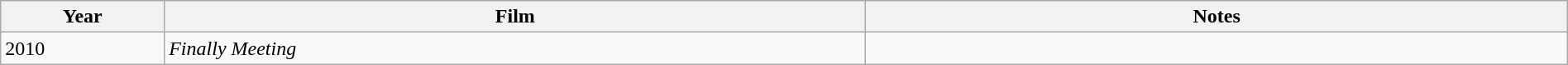<table class="wikitable" style="width:100%;">
<tr>
<th width=7%>Year</th>
<th style="width:30%;">Film</th>
<th style="width:30%;">Notes</th>
</tr>
<tr>
<td>2010</td>
<td><em>Finally Meeting</em></td>
<td></td>
</tr>
</table>
